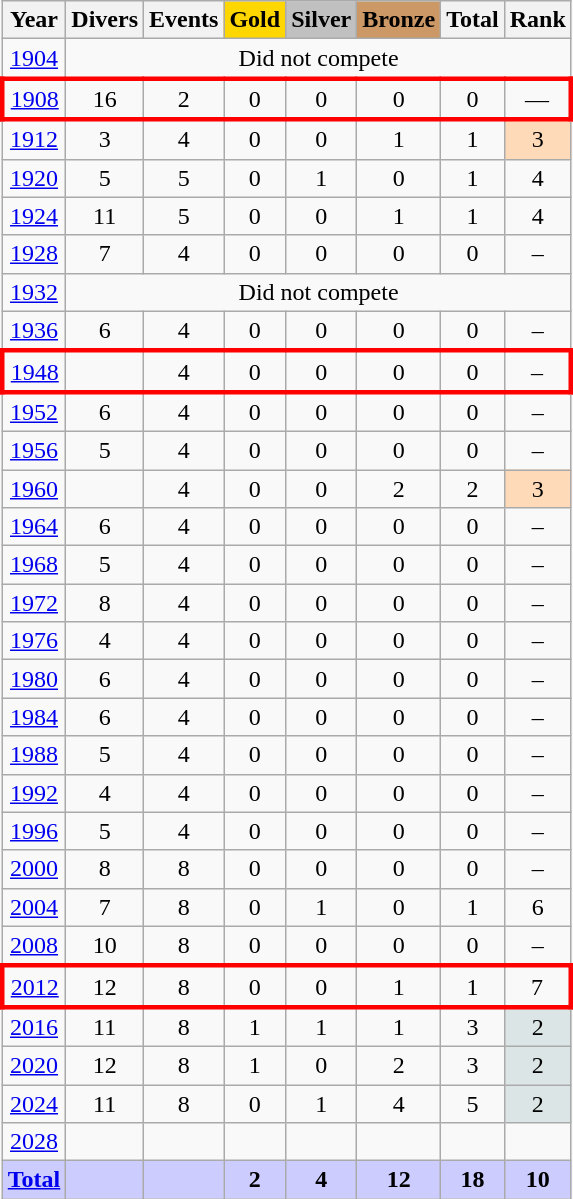<table class="wikitable sortable collapsible collapsed">
<tr>
<th>Year</th>
<th>Divers</th>
<th>Events</th>
<th style="text-align:center; background-color:gold;"><strong>Gold</strong></th>
<th style="text-align:center; background-color:silver;"><strong>Silver</strong></th>
<th style="text-align:center; background-color:#c96;"><strong>Bronze</strong></th>
<th>Total</th>
<th>Rank</th>
</tr>
<tr style="text-align:center">
<td><a href='#'>1904</a></td>
<td colspan="7">Did not compete</td>
</tr>
<tr style="text-align:center;border: 3px solid red">
<td><a href='#'>1908</a></td>
<td>16</td>
<td>2</td>
<td>0</td>
<td>0</td>
<td>0</td>
<td>0</td>
<td>—</td>
</tr>
<tr style="text-align:center">
<td><a href='#'>1912</a></td>
<td>3</td>
<td>4</td>
<td>0</td>
<td>0</td>
<td>1</td>
<td>1</td>
<td style="background-color:#ffdab9">3</td>
</tr>
<tr style="text-align:center">
<td><a href='#'>1920</a></td>
<td>5</td>
<td>5</td>
<td>0</td>
<td>1</td>
<td>0</td>
<td>1</td>
<td>4</td>
</tr>
<tr style="text-align:center">
<td><a href='#'>1924</a></td>
<td>11</td>
<td>5</td>
<td>0</td>
<td>0</td>
<td>1</td>
<td>1</td>
<td>4</td>
</tr>
<tr style="text-align:center">
<td><a href='#'>1928</a></td>
<td>7</td>
<td>4</td>
<td>0</td>
<td>0</td>
<td>0</td>
<td>0</td>
<td>–</td>
</tr>
<tr style="text-align:center">
<td><a href='#'>1932</a></td>
<td colspan="7">Did not compete</td>
</tr>
<tr style="text-align:center">
<td><a href='#'>1936</a></td>
<td>6</td>
<td>4</td>
<td>0</td>
<td>0</td>
<td>0</td>
<td>0</td>
<td>–</td>
</tr>
<tr style="text-align:center;border: 3px solid red">
<td><a href='#'>1948</a></td>
<td></td>
<td>4</td>
<td>0</td>
<td>0</td>
<td>0</td>
<td>0</td>
<td>–</td>
</tr>
<tr style="text-align:center">
<td><a href='#'>1952</a></td>
<td>6</td>
<td>4</td>
<td>0</td>
<td>0</td>
<td>0</td>
<td>0</td>
<td>–</td>
</tr>
<tr style="text-align:center">
<td><a href='#'>1956</a></td>
<td>5</td>
<td>4</td>
<td>0</td>
<td>0</td>
<td>0</td>
<td>0</td>
<td>–</td>
</tr>
<tr style="text-align:center">
<td><a href='#'>1960</a></td>
<td></td>
<td>4</td>
<td>0</td>
<td>0</td>
<td>2</td>
<td>2</td>
<td style="background-color:#ffdab9">3</td>
</tr>
<tr style="text-align:center">
<td><a href='#'>1964</a></td>
<td>6</td>
<td>4</td>
<td>0</td>
<td>0</td>
<td>0</td>
<td>0</td>
<td>–</td>
</tr>
<tr style="text-align:center">
<td><a href='#'>1968</a></td>
<td>5</td>
<td>4</td>
<td>0</td>
<td>0</td>
<td>0</td>
<td>0</td>
<td>–</td>
</tr>
<tr style="text-align:center">
<td><a href='#'>1972</a></td>
<td>8</td>
<td>4</td>
<td>0</td>
<td>0</td>
<td>0</td>
<td>0</td>
<td>–</td>
</tr>
<tr style="text-align:center">
<td><a href='#'>1976</a></td>
<td>4</td>
<td>4</td>
<td>0</td>
<td>0</td>
<td>0</td>
<td>0</td>
<td>–</td>
</tr>
<tr style="text-align:center">
<td><a href='#'>1980</a></td>
<td>6</td>
<td>4</td>
<td>0</td>
<td>0</td>
<td>0</td>
<td>0</td>
<td>–</td>
</tr>
<tr style="text-align:center">
<td><a href='#'>1984</a></td>
<td>6</td>
<td>4</td>
<td>0</td>
<td>0</td>
<td>0</td>
<td>0</td>
<td>–</td>
</tr>
<tr style="text-align:center">
<td><a href='#'>1988</a></td>
<td>5</td>
<td>4</td>
<td>0</td>
<td>0</td>
<td>0</td>
<td>0</td>
<td>–</td>
</tr>
<tr style="text-align:center">
<td><a href='#'>1992</a></td>
<td>4</td>
<td>4</td>
<td>0</td>
<td>0</td>
<td>0</td>
<td>0</td>
<td>–</td>
</tr>
<tr style="text-align:center">
<td><a href='#'>1996</a></td>
<td>5</td>
<td>4</td>
<td>0</td>
<td>0</td>
<td>0</td>
<td>0</td>
<td>–</td>
</tr>
<tr style="text-align:center">
<td><a href='#'>2000</a></td>
<td>8</td>
<td>8</td>
<td>0</td>
<td>0</td>
<td>0</td>
<td>0</td>
<td>–</td>
</tr>
<tr style="text-align:center">
<td><a href='#'>2004</a></td>
<td>7</td>
<td>8</td>
<td>0</td>
<td>1</td>
<td>0</td>
<td>1</td>
<td>6</td>
</tr>
<tr style="text-align:center">
<td><a href='#'>2008</a></td>
<td>10</td>
<td>8</td>
<td>0</td>
<td>0</td>
<td>0</td>
<td>0</td>
<td>–</td>
</tr>
<tr style="text-align:center;border: 3px solid red">
<td><a href='#'>2012</a></td>
<td>12</td>
<td>8</td>
<td>0</td>
<td>0</td>
<td>1</td>
<td>1</td>
<td>7</td>
</tr>
<tr style="text-align:center">
<td><a href='#'>2016</a></td>
<td>11</td>
<td>8</td>
<td>1</td>
<td>1</td>
<td>1</td>
<td>3</td>
<td style="background-color:#dce5e5">2</td>
</tr>
<tr style="text-align:center">
<td><a href='#'>2020</a></td>
<td>12</td>
<td>8</td>
<td>1</td>
<td>0</td>
<td>2</td>
<td>3</td>
<td style="background-color:#dce5e5">2</td>
</tr>
<tr style="text-align:center">
<td><a href='#'>2024</a></td>
<td>11</td>
<td>8</td>
<td>0</td>
<td>1</td>
<td>4</td>
<td>5</td>
<td style="background-color:#dce5e5">2</td>
</tr>
<tr style="text-align:center">
<td><a href='#'>2028</a></td>
<td></td>
<td></td>
<td></td>
<td></td>
<td></td>
<td></td>
<td></td>
</tr>
<tr style="text-align:center; background-color:#ccf;">
<td><strong><a href='#'>Total</a></strong></td>
<td></td>
<td></td>
<td><strong>2</strong></td>
<td><strong>4</strong></td>
<td><strong>12</strong></td>
<td><strong>18</strong></td>
<td><strong>10</strong></td>
</tr>
</table>
